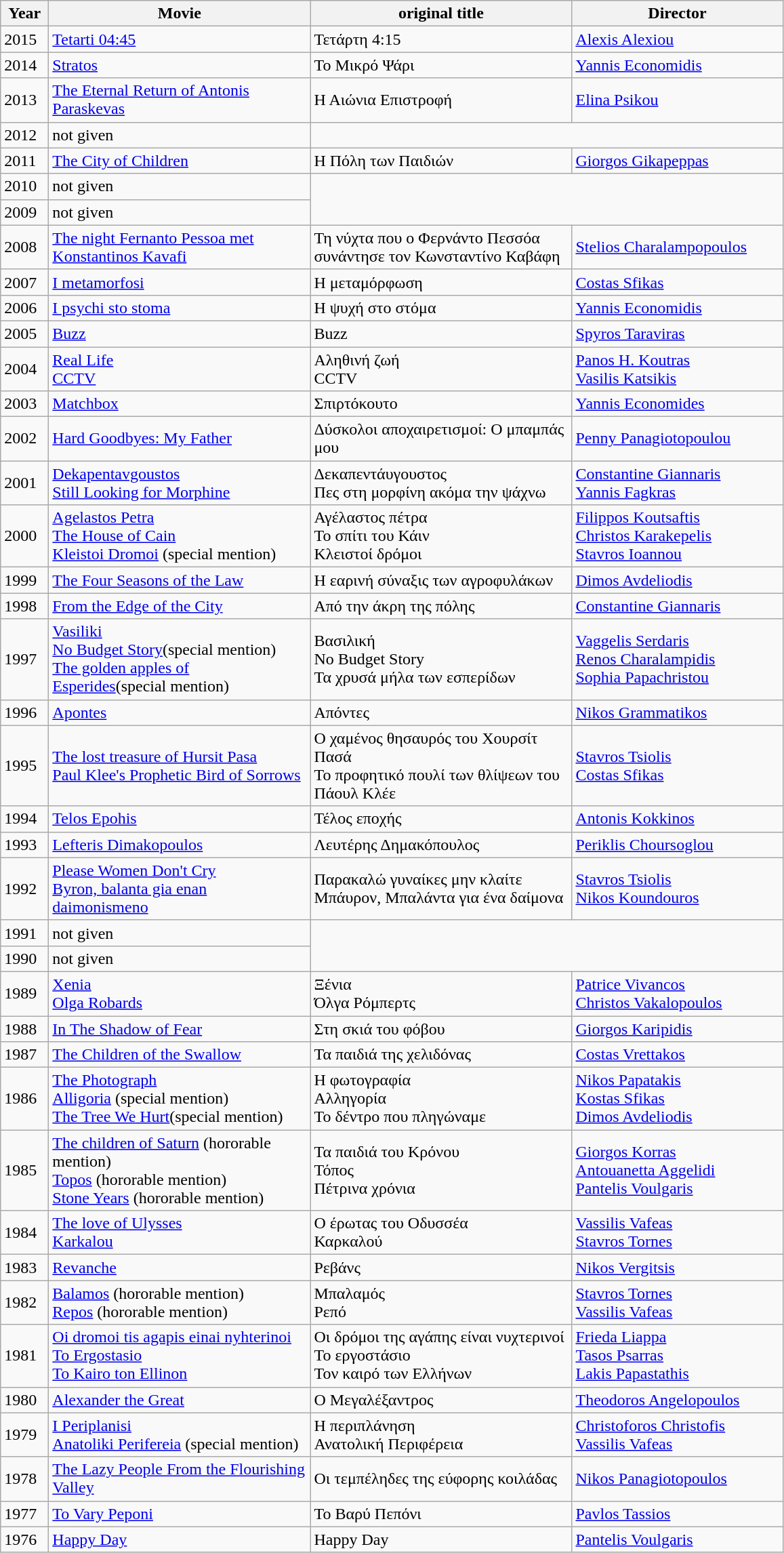<table class="wikitable" style="margin-right: 0;">
<tr text-align:center;">
<th style="width:40px;">Year</th>
<th style="width:250px;">Movie</th>
<th style="width:250px;">original title</th>
<th style="width:200px;">Director</th>
</tr>
<tr>
<td>2015</td>
<td><a href='#'>Tetarti 04:45</a></td>
<td>Τετάρτη 4:15</td>
<td><a href='#'>Alexis Alexiou</a></td>
</tr>
<tr>
<td>2014</td>
<td><a href='#'>Stratos</a></td>
<td>Το Μικρό Ψάρι</td>
<td><a href='#'>Yannis Economidis</a></td>
</tr>
<tr>
<td>2013</td>
<td><a href='#'>The Eternal Return of Antonis Paraskevas</a></td>
<td>Η Αιώνια Επιστροφή</td>
<td><a href='#'>Elina Psikou</a></td>
</tr>
<tr>
<td>2012</td>
<td>not given</td>
</tr>
<tr>
<td>2011</td>
<td><a href='#'>The City of Children</a></td>
<td>Η Πόλη των Παιδιών</td>
<td><a href='#'>Giorgos Gikapeppas</a></td>
</tr>
<tr>
<td>2010</td>
<td>not given</td>
</tr>
<tr>
<td>2009</td>
<td>not given</td>
</tr>
<tr>
<td>2008</td>
<td><a href='#'>The night Fernanto Pessoa met Konstantinos Kavafi</a></td>
<td>Τη νύχτα που ο Φερνάντο Πεσσόα συνάντησε τον Κωνσταντίνο Καβάφη</td>
<td><a href='#'>Stelios Charalampopoulos</a></td>
</tr>
<tr>
<td>2007</td>
<td><a href='#'>I metamorfosi</a></td>
<td>Η μεταμόρφωση</td>
<td><a href='#'>Costas Sfikas</a></td>
</tr>
<tr>
<td>2006</td>
<td><a href='#'>I psychi sto stoma</a></td>
<td>Η ψυχή στο στόμα</td>
<td><a href='#'>Yannis Economidis</a></td>
</tr>
<tr>
<td>2005</td>
<td><a href='#'>Buzz</a></td>
<td>Buzz</td>
<td><a href='#'>Spyros Taraviras</a></td>
</tr>
<tr>
<td>2004</td>
<td><a href='#'>Real Life</a><br><a href='#'>CCTV</a></td>
<td>Αληθινή ζωή <br>CCTV</td>
<td><a href='#'>Panos H. Koutras</a><br><a href='#'>Vasilis Katsikis</a></td>
</tr>
<tr>
<td>2003</td>
<td><a href='#'>Matchbox</a></td>
<td>Σπιρτόκουτο</td>
<td><a href='#'>Yannis Economides</a></td>
</tr>
<tr>
<td>2002</td>
<td><a href='#'>Hard Goodbyes: My Father</a></td>
<td>Δύσκολοι αποχαιρετισμοί: Ο μπαμπάς μου</td>
<td><a href='#'>Penny Panagiotopoulou</a></td>
</tr>
<tr>
<td>2001</td>
<td><a href='#'>Dekapentavgoustos</a><br><a href='#'>Still Looking for Morphine</a></td>
<td>Δεκαπεντάυγουστος<br>Πες στη μορφίνη ακόμα την ψάχνω</td>
<td><a href='#'>Constantine Giannaris</a><br> <a href='#'>Yannis Fagkras</a></td>
</tr>
<tr>
<td>2000</td>
<td><a href='#'>Agelastos Petra</a><br> <a href='#'>The House of Cain</a><br> <a href='#'>Kleistoi Dromoi</a> (special mention)</td>
<td>Αγέλαστος πέτρα<br> Το σπίτι του Κάιν<br> Κλειστοί δρόμοι</td>
<td><a href='#'>Filippos Koutsaftis</a><br> <a href='#'>Christos Karakepelis</a> <br><a href='#'>Stavros Ioannou</a></td>
</tr>
<tr>
<td>1999</td>
<td><a href='#'>The Four Seasons of the Law</a></td>
<td>Η εαρινή σύναξις των αγροφυλάκων</td>
<td><a href='#'>Dimos Avdeliodis</a></td>
</tr>
<tr>
<td>1998</td>
<td><a href='#'>From the Edge of the City</a></td>
<td>Από την άκρη της πόλης</td>
<td><a href='#'>Constantine Giannaris</a></td>
</tr>
<tr>
<td>1997</td>
<td><a href='#'>Vasiliki</a><br> <a href='#'>No Budget Story</a>(special mention)<br> <a href='#'>The golden apples of Esperides</a>(special mention)</td>
<td>Βασιλική <br>No Budget Story <br>Τα χρυσά μήλα των εσπερίδων</td>
<td><a href='#'>Vaggelis Serdaris</a> <br><a href='#'>Renos Charalampidis</a> <br> <a href='#'>Sophia Papachristou</a></td>
</tr>
<tr>
<td>1996</td>
<td><a href='#'>Apontes</a></td>
<td>Απόντες</td>
<td><a href='#'>Nikos Grammatikos</a></td>
</tr>
<tr>
<td>1995</td>
<td><a href='#'>The lost treasure of Hursit Pasa</a><br><a href='#'>Paul Klee's Prophetic Bird of Sorrows</a></td>
<td>Ο χαμένος θησαυρός του Χουρσίτ Πασά <br>Το προφητικό πουλί των θλίψεων του Πάουλ Κλέε</td>
<td><a href='#'>Stavros Tsiolis</a> <br> <a href='#'>Costas Sfikas</a></td>
</tr>
<tr>
<td>1994</td>
<td><a href='#'>Telos Epohis</a></td>
<td>Τέλος εποχής</td>
<td><a href='#'>Antonis Kokkinos</a></td>
</tr>
<tr>
<td>1993</td>
<td><a href='#'>Lefteris Dimakopoulos</a></td>
<td>Λευτέρης Δημακόπουλος</td>
<td><a href='#'>Periklis Choursoglou</a></td>
</tr>
<tr>
<td>1992</td>
<td><a href='#'>Please Women Don't Cry</a><br> <a href='#'>Byron, balanta gia enan daimonismeno</a></td>
<td>Παρακαλώ γυναίκες μην κλαίτε  <br>Μπάυρον, Μπαλάντα για ένα δαίμονα</td>
<td><a href='#'>Stavros Tsiolis</a> <br><a href='#'>Nikos Koundouros</a></td>
</tr>
<tr>
<td>1991</td>
<td>not given</td>
</tr>
<tr>
<td>1990</td>
<td>not given</td>
</tr>
<tr>
<td>1989</td>
<td><a href='#'>Xenia</a> <br><a href='#'>Olga Robards</a></td>
<td>Ξένια <br>Όλγα Ρόμπερτς</td>
<td><a href='#'>Patrice Vivancos</a><br> <a href='#'>Christos Vakalopoulos</a></td>
</tr>
<tr>
<td>1988</td>
<td><a href='#'>In The Shadow of Fear</a></td>
<td>Στη σκιά του φόβου</td>
<td><a href='#'>Giorgos Karipidis</a></td>
</tr>
<tr>
<td>1987</td>
<td><a href='#'>The Children of the Swallow</a></td>
<td>Τα παιδιά της χελιδόνας</td>
<td><a href='#'>Costas Vrettakos</a></td>
</tr>
<tr>
<td>1986</td>
<td><a href='#'>The Photograph</a><br> <a href='#'>Alligoria</a> (special mention)<br> <a href='#'>The Tree We Hurt</a>(special mention)</td>
<td>Η φωτογραφία <br>  Αλληγορία <br> Το δέντρο που πληγώναμε</td>
<td><a href='#'>Nikos Papatakis</a><br>  <a href='#'>Kostas Sfikas</a><br>  <a href='#'>Dimos Avdeliodis</a></td>
</tr>
<tr>
<td>1985</td>
<td><a href='#'>The children of Saturn</a> (hororable mention)<br><a href='#'>Topos</a> (hororable mention) <br><a href='#'>Stone Years</a> (hororable mention)</td>
<td>Τα παιδιά του Κρόνου<br> Τόπος <br>Πέτρινα χρόνια</td>
<td><a href='#'>Giorgos Korras</a><br><a href='#'>Antouanetta Aggelidi</a><br><a href='#'>Pantelis Voulgaris</a></td>
</tr>
<tr>
<td>1984</td>
<td><a href='#'>The love of Ulysses</a> <br><a href='#'>Karkalou</a></td>
<td>Ο έρωτας του Οδυσσέα <br>Καρκαλού</td>
<td><a href='#'>Vassilis Vafeas</a><br><a href='#'>Stavros Tornes</a></td>
</tr>
<tr>
<td>1983</td>
<td><a href='#'>Revanche</a></td>
<td>Ρεβάνς</td>
<td><a href='#'>Nikos Vergitsis</a></td>
</tr>
<tr>
<td>1982</td>
<td><a href='#'>Balamos</a> (hororable mention)<br><a href='#'>Repos</a> (hororable mention)</td>
<td>Μπαλαμός<br> Ρεπό</td>
<td><a href='#'>Stavros Tornes</a><br><a href='#'>Vassilis Vafeas</a></td>
</tr>
<tr>
<td>1981</td>
<td><a href='#'>Oi dromoi tis agapis einai nyhterinoi</a> <br><a href='#'>To Ergostasio</a><br><a href='#'>To Kairo ton Ellinon</a></td>
<td>Οι δρόμοι της αγάπης είναι νυχτερινοί<br> Το εργοστάσιο<br> Τον καιρό των Ελλήνων</td>
<td><a href='#'>Frieda Liappa</a><br> <a href='#'>Tasos Psarras</a> <br><a href='#'>Lakis Papastathis</a></td>
</tr>
<tr>
<td>1980</td>
<td><a href='#'>Alexander the Great</a></td>
<td>Ο Μεγαλέξαντρος</td>
<td><a href='#'>Theodoros Angelopoulos</a></td>
</tr>
<tr>
<td>1979</td>
<td><a href='#'>I Periplanisi</a> <br><a href='#'>Anatoliki Perifereia</a> (special mention)</td>
<td>Η περιπλάνηση <br>Ανατολική Περιφέρεια</td>
<td><a href='#'>Christoforos Christofis</a><br> <a href='#'>Vassilis Vafeas</a></td>
</tr>
<tr>
<td>1978</td>
<td><a href='#'>The Lazy People From the Flourishing Valley</a></td>
<td>Οι τεμπέληδες της εύφορης κοιλάδας</td>
<td><a href='#'>Nikos Panagiotopoulos</a></td>
</tr>
<tr>
<td>1977</td>
<td><a href='#'>To Vary Peponi</a></td>
<td>Το Βαρύ Πεπόνι</td>
<td><a href='#'>Pavlos Tassios</a></td>
</tr>
<tr>
<td>1976</td>
<td><a href='#'>Happy Day</a></td>
<td>Happy Day</td>
<td><a href='#'>Pantelis Voulgaris</a></td>
</tr>
</table>
